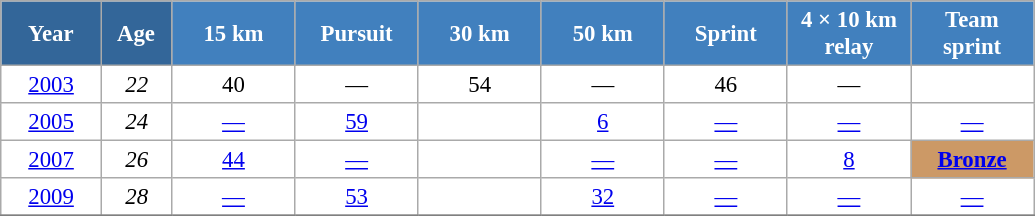<table class="wikitable" style="font-size:95%; text-align:center; border:grey solid 1px; border-collapse:collapse; background:#ffffff;">
<tr>
<th style="background-color:#369; color:white; width:60px;"> Year </th>
<th style="background-color:#369; color:white; width:40px;"> Age </th>
<th style="background-color:#4180be; color:white; width:75px;"> 15 km </th>
<th style="background-color:#4180be; color:white; width:75px;"> Pursuit </th>
<th style="background-color:#4180be; color:white; width:75px;"> 30 km </th>
<th style="background-color:#4180be; color:white; width:75px;"> 50 km </th>
<th style="background-color:#4180be; color:white; width:75px;"> Sprint </th>
<th style="background-color:#4180be; color:white; width:75px;"> 4 × 10 km <br> relay </th>
<th style="background-color:#4180be; color:white; width:75px;"> Team <br> sprint </th>
</tr>
<tr>
<td><a href='#'>2003</a></td>
<td><em>22</em></td>
<td>40</td>
<td>—</td>
<td>54</td>
<td>—</td>
<td>46</td>
<td>—</td>
<td></td>
</tr>
<tr>
<td><a href='#'>2005</a></td>
<td><em>24</em></td>
<td><a href='#'>—</a></td>
<td><a href='#'>59</a></td>
<td></td>
<td><a href='#'>6</a></td>
<td><a href='#'>—</a></td>
<td><a href='#'>—</a></td>
<td><a href='#'>—</a></td>
</tr>
<tr>
<td><a href='#'>2007</a></td>
<td><em>26</em></td>
<td><a href='#'>44</a></td>
<td><a href='#'>—</a></td>
<td></td>
<td><a href='#'>—</a></td>
<td><a href='#'>—</a></td>
<td><a href='#'>8</a></td>
<td bgcolor=cc9966><a href='#'><strong>Bronze</strong></a></td>
</tr>
<tr>
<td><a href='#'>2009</a></td>
<td><em>28</em></td>
<td><a href='#'>—</a></td>
<td><a href='#'>53</a></td>
<td></td>
<td><a href='#'>32</a></td>
<td><a href='#'>—</a></td>
<td><a href='#'>—</a></td>
<td><a href='#'>—</a></td>
</tr>
<tr>
</tr>
</table>
